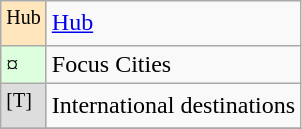<table class="wikitable">
<tr>
<td style="background:#ffe6bd;"><sup>Hub</sup></td>
<td><a href='#'>Hub</a></td>
</tr>
<tr>
<td style="background:#dfd;">¤</td>
<td>Focus Cities</td>
</tr>
<tr>
<td style="background:#ddd;"><sup>[T]</sup></td>
<td>International destinations</td>
</tr>
<tr>
</tr>
</table>
